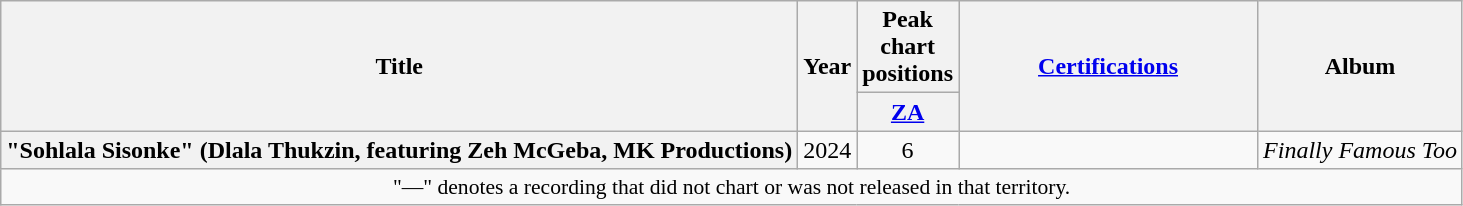<table class="wikitable plainrowheaders" style="text-align:center;" border="1">
<tr>
<th scope="col" rowspan="2">Title</th>
<th scope="col" rowspan="2">Year</th>
<th scope="col" colspan="1">Peak chart positions</th>
<th scope="col" rowspan="2" style="width:12em;"><a href='#'>Certifications</a></th>
<th scope="col" rowspan="2">Album</th>
</tr>
<tr>
<th scope="col" style="width:3em;font-size:100%;"><a href='#'>ZA</a><br></th>
</tr>
<tr>
<th scope="row">"Sohlala Sisonke" (Dlala Thukzin, featuring Zeh McGeba, MK Productions)</th>
<td>2024</td>
<td>6</td>
<td></td>
<td><em>Finally Famous Too</em></td>
</tr>
<tr>
<td colspan="8" style="font-size:90%">"—" denotes a recording that did not chart or was not released in that territory.</td>
</tr>
</table>
